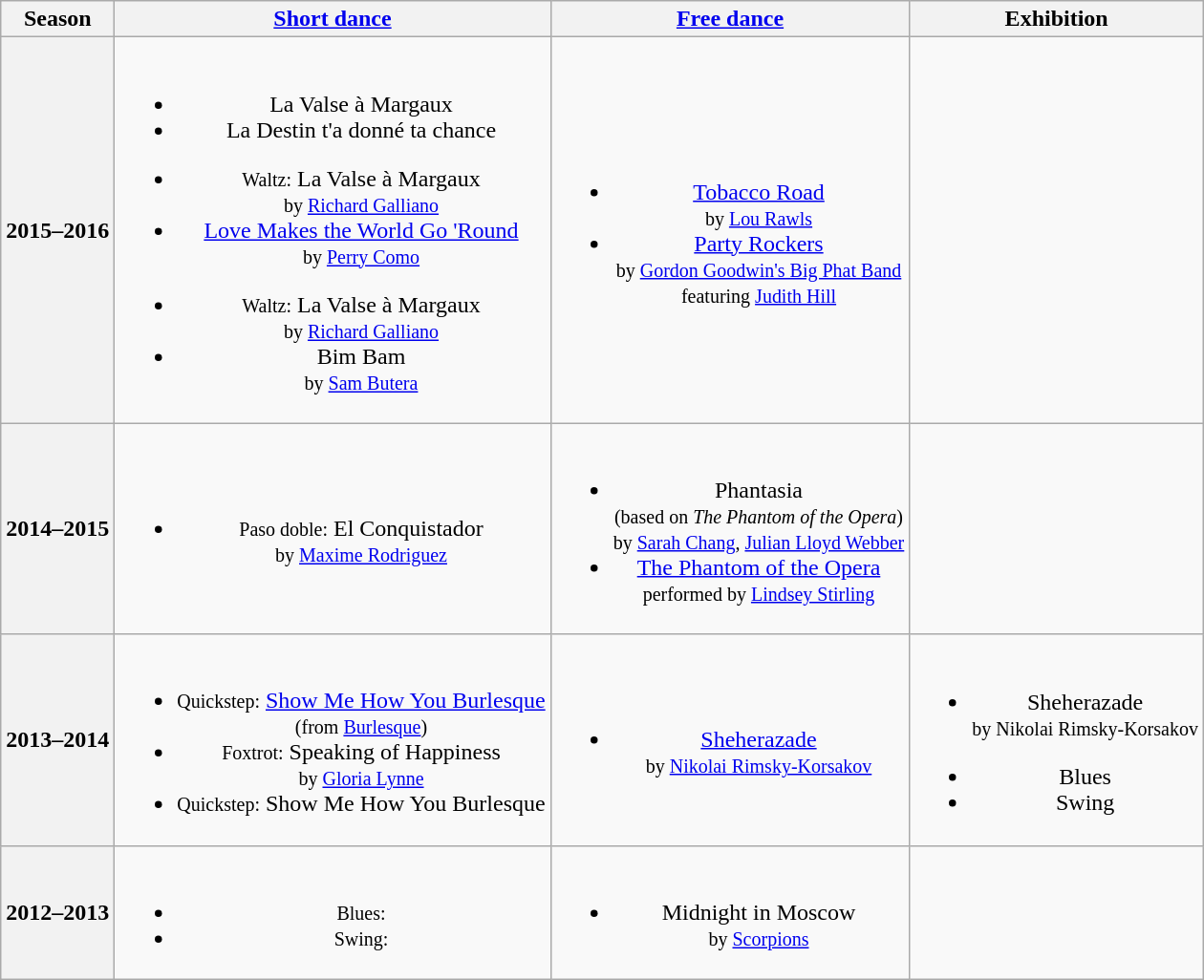<table class="wikitable" style="text-align:center">
<tr>
<th>Season</th>
<th><a href='#'>Short dance</a></th>
<th><a href='#'>Free dance</a></th>
<th>Exhibition</th>
</tr>
<tr>
<th>2015–2016 <br> </th>
<td><br><ul><li> La Valse à Margaux <br></li><li> La Destin t'a donné ta chance <br></li></ul><ul><li><small>Waltz:</small> La Valse à Margaux <br><small> by <a href='#'>Richard Galliano</a> </small></li><li><a href='#'>Love Makes the World Go 'Round</a>  <br><small> by <a href='#'>Perry Como</a></small></li></ul><ul><li><small>Waltz:</small> La Valse à Margaux <br><small> by <a href='#'>Richard Galliano</a> </small></li><li>Bim Bam <br><small> by <a href='#'>Sam Butera</a></small></li></ul></td>
<td><br><ul><li><a href='#'>Tobacco Road</a> <br><small> by <a href='#'>Lou Rawls</a></small></li><li><a href='#'>Party Rockers</a> <br><small> by <a href='#'>Gordon Goodwin's Big Phat Band</a> <br> featuring <a href='#'>Judith Hill</a> </small></li></ul></td>
<td></td>
</tr>
<tr>
<th>2014–2015 <br> </th>
<td><br><ul><li><small>Paso doble:</small> El Conquistador <br><small> by <a href='#'>Maxime Rodriguez</a> </small></li></ul></td>
<td><br><ul><li>Phantasia <br><small> (based on <em>The Phantom of the Opera</em>) <br> by <a href='#'>Sarah Chang</a>, <a href='#'>Julian Lloyd Webber</a> </small></li><li><a href='#'>The Phantom of the Opera</a> <br><small> performed by <a href='#'>Lindsey Stirling</a> </small></li></ul></td>
<td></td>
</tr>
<tr>
<th>2013–2014 <br> </th>
<td><br><ul><li><small>Quickstep:</small> <a href='#'>Show Me How You Burlesque</a> <br><small> (from <a href='#'>Burlesque</a>) </small></li><li><small>Foxtrot:</small> Speaking of Happiness <br><small> by <a href='#'>Gloria Lynne</a> </small></li><li><small>Quickstep:</small> Show Me How You Burlesque</li></ul></td>
<td><br><ul><li><a href='#'>Sheherazade</a> <br><small> by <a href='#'>Nikolai Rimsky-Korsakov</a> </small></li></ul></td>
<td><br><ul><li>Sheherazade <br><small> by Nikolai Rimsky-Korsakov </small></li></ul><ul><li>Blues</li><li>Swing</li></ul></td>
</tr>
<tr>
<th>2012–2013 <br> </th>
<td><br><ul><li><small>Blues:</small></li><li><small>Swing:</small></li></ul></td>
<td><br><ul><li>Midnight in Moscow <br><small> by <a href='#'>Scorpions</a> </small></li></ul></td>
<td></td>
</tr>
</table>
